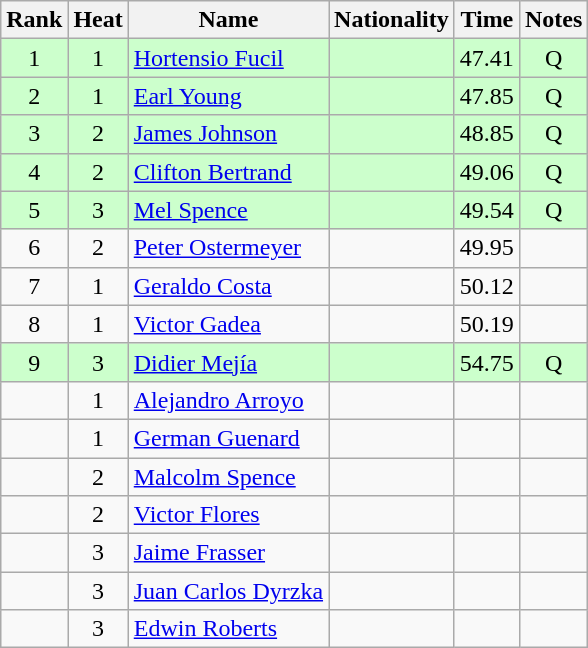<table class="wikitable sortable" style="text-align:center">
<tr>
<th>Rank</th>
<th>Heat</th>
<th>Name</th>
<th>Nationality</th>
<th>Time</th>
<th>Notes</th>
</tr>
<tr bgcolor=ccffcc>
<td>1</td>
<td>1</td>
<td align=left><a href='#'>Hortensio Fucil</a></td>
<td align=left></td>
<td>47.41</td>
<td>Q</td>
</tr>
<tr bgcolor=ccffcc>
<td>2</td>
<td>1</td>
<td align=left><a href='#'>Earl Young</a></td>
<td align=left></td>
<td>47.85</td>
<td>Q</td>
</tr>
<tr bgcolor=ccffcc>
<td>3</td>
<td>2</td>
<td align=left><a href='#'>James Johnson</a></td>
<td align=left></td>
<td>48.85</td>
<td>Q</td>
</tr>
<tr bgcolor=ccffcc>
<td>4</td>
<td>2</td>
<td align=left><a href='#'>Clifton Bertrand</a></td>
<td align=left></td>
<td>49.06</td>
<td>Q</td>
</tr>
<tr bgcolor=ccffcc>
<td>5</td>
<td>3</td>
<td align=left><a href='#'>Mel Spence</a></td>
<td align=left></td>
<td>49.54</td>
<td>Q</td>
</tr>
<tr>
<td>6</td>
<td>2</td>
<td align=left><a href='#'>Peter Ostermeyer</a></td>
<td align=left></td>
<td>49.95</td>
<td></td>
</tr>
<tr>
<td>7</td>
<td>1</td>
<td align=left><a href='#'>Geraldo Costa</a></td>
<td align=left></td>
<td>50.12</td>
<td></td>
</tr>
<tr>
<td>8</td>
<td>1</td>
<td align=left><a href='#'>Victor Gadea</a></td>
<td align=left></td>
<td>50.19</td>
<td></td>
</tr>
<tr bgcolor=ccffcc>
<td>9</td>
<td>3</td>
<td align=left><a href='#'>Didier Mejía</a></td>
<td align=left></td>
<td>54.75</td>
<td>Q</td>
</tr>
<tr>
<td></td>
<td>1</td>
<td align=left><a href='#'>Alejandro Arroyo</a></td>
<td align=left></td>
<td></td>
<td></td>
</tr>
<tr>
<td></td>
<td>1</td>
<td align=left><a href='#'>German Guenard</a></td>
<td align=left></td>
<td></td>
<td></td>
</tr>
<tr>
<td></td>
<td>2</td>
<td align=left><a href='#'>Malcolm Spence</a></td>
<td align=left></td>
<td></td>
<td></td>
</tr>
<tr>
<td></td>
<td>2</td>
<td align=left><a href='#'>Victor Flores</a></td>
<td align=left></td>
<td></td>
<td></td>
</tr>
<tr>
<td></td>
<td>3</td>
<td align=left><a href='#'>Jaime Frasser</a></td>
<td align=left></td>
<td></td>
<td></td>
</tr>
<tr>
<td></td>
<td>3</td>
<td align=left><a href='#'>Juan Carlos Dyrzka</a></td>
<td align=left></td>
<td></td>
<td></td>
</tr>
<tr>
<td></td>
<td>3</td>
<td align=left><a href='#'>Edwin Roberts</a></td>
<td align=left></td>
<td></td>
<td></td>
</tr>
</table>
